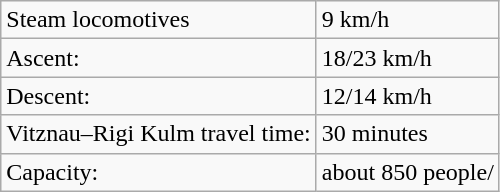<table class="wikitable">
<tr>
<td>Steam locomotives</td>
<td>9 km/h</td>
</tr>
<tr>
<td>Ascent:</td>
<td>18/23 km/h</td>
</tr>
<tr>
<td>Descent:</td>
<td>12/14 km/h</td>
</tr>
<tr>
<td>Vitznau–Rigi Kulm travel time:</td>
<td>30 minutes</td>
</tr>
<tr>
<td>Capacity:</td>
<td>about 850 people/</td>
</tr>
</table>
